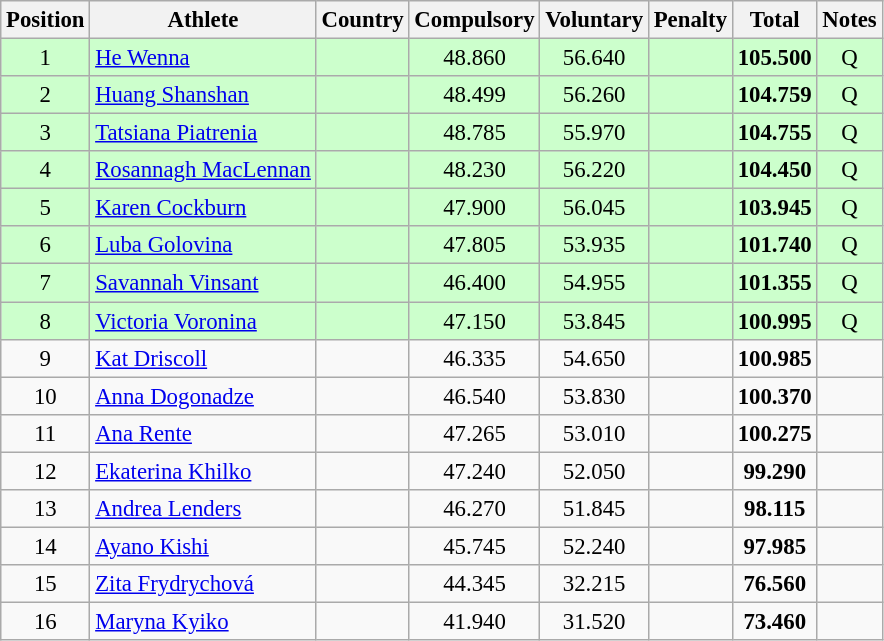<table class="wikitable sortable" style="text-align:center; font-size:95%">
<tr>
<th>Position</th>
<th>Athlete</th>
<th>Country</th>
<th>Compulsory</th>
<th>Voluntary</th>
<th>Penalty</th>
<th>Total</th>
<th>Notes</th>
</tr>
<tr bgcolor=ccffcc>
<td>1</td>
<td align=left><a href='#'>He Wenna</a></td>
<td></td>
<td>48.860</td>
<td>56.640</td>
<td></td>
<td><strong>105.500</strong></td>
<td>Q</td>
</tr>
<tr bgcolor=ccffcc>
<td>2</td>
<td align=left><a href='#'>Huang Shanshan</a></td>
<td></td>
<td>48.499</td>
<td>56.260</td>
<td></td>
<td><strong>104.759</strong></td>
<td>Q</td>
</tr>
<tr bgcolor=ccffcc>
<td>3</td>
<td align=left><a href='#'>Tatsiana Piatrenia</a></td>
<td></td>
<td>48.785</td>
<td>55.970</td>
<td></td>
<td><strong>104.755</strong></td>
<td>Q</td>
</tr>
<tr bgcolor=ccffcc>
<td>4</td>
<td align=left><a href='#'>Rosannagh MacLennan</a></td>
<td></td>
<td>48.230</td>
<td>56.220</td>
<td></td>
<td><strong>104.450</strong></td>
<td>Q</td>
</tr>
<tr bgcolor=ccffcc>
<td>5</td>
<td align=left><a href='#'>Karen Cockburn</a></td>
<td></td>
<td>47.900</td>
<td>56.045</td>
<td></td>
<td><strong>103.945</strong></td>
<td>Q</td>
</tr>
<tr bgcolor=ccffcc>
<td>6</td>
<td align=left><a href='#'>Luba Golovina</a></td>
<td></td>
<td>47.805</td>
<td>53.935</td>
<td></td>
<td><strong>101.740</strong></td>
<td>Q</td>
</tr>
<tr bgcolor=ccffcc>
<td>7</td>
<td align=left><a href='#'>Savannah Vinsant</a></td>
<td></td>
<td>46.400</td>
<td>54.955</td>
<td></td>
<td><strong>101.355</strong></td>
<td>Q</td>
</tr>
<tr bgcolor=ccffcc>
<td>8</td>
<td align=left><a href='#'>Victoria Voronina</a></td>
<td></td>
<td>47.150</td>
<td>53.845</td>
<td></td>
<td><strong>100.995</strong></td>
<td>Q</td>
</tr>
<tr>
<td>9</td>
<td align=left><a href='#'>Kat Driscoll</a></td>
<td></td>
<td>46.335</td>
<td>54.650</td>
<td></td>
<td><strong>100.985</strong></td>
<td></td>
</tr>
<tr>
<td>10</td>
<td align=left><a href='#'>Anna Dogonadze</a></td>
<td></td>
<td>46.540</td>
<td>53.830</td>
<td></td>
<td><strong>100.370</strong></td>
<td></td>
</tr>
<tr>
<td>11</td>
<td align=left><a href='#'>Ana Rente</a></td>
<td></td>
<td>47.265</td>
<td>53.010</td>
<td></td>
<td><strong>100.275</strong></td>
<td></td>
</tr>
<tr>
<td>12</td>
<td align=left><a href='#'>Ekaterina Khilko</a></td>
<td></td>
<td>47.240</td>
<td>52.050</td>
<td></td>
<td><strong>99.290</strong></td>
<td></td>
</tr>
<tr>
<td>13</td>
<td align=left><a href='#'>Andrea Lenders</a></td>
<td></td>
<td>46.270</td>
<td>51.845</td>
<td></td>
<td><strong>98.115</strong></td>
<td></td>
</tr>
<tr>
<td>14</td>
<td align=left><a href='#'>Ayano Kishi</a></td>
<td></td>
<td>45.745</td>
<td>52.240</td>
<td></td>
<td><strong>97.985</strong></td>
<td></td>
</tr>
<tr>
<td>15</td>
<td align=left><a href='#'>Zita Frydrychová</a></td>
<td></td>
<td>44.345</td>
<td>32.215</td>
<td></td>
<td><strong>76.560</strong></td>
<td></td>
</tr>
<tr>
<td>16</td>
<td align=left><a href='#'>Maryna Kyiko</a></td>
<td></td>
<td>41.940</td>
<td>31.520</td>
<td></td>
<td><strong>73.460</strong></td>
<td></td>
</tr>
</table>
